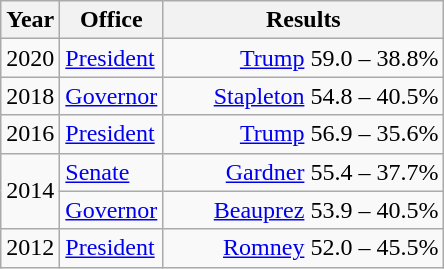<table class=wikitable>
<tr>
<th width="30">Year</th>
<th width="60">Office</th>
<th width="180">Results</th>
</tr>
<tr>
<td>2020</td>
<td><a href='#'>President</a></td>
<td align="right" ><a href='#'>Trump</a> 59.0 – 38.8%</td>
</tr>
<tr>
<td>2018</td>
<td><a href='#'>Governor</a></td>
<td align="right" ><a href='#'>Stapleton</a> 54.8 – 40.5%</td>
</tr>
<tr>
<td>2016</td>
<td><a href='#'>President</a></td>
<td align="right" ><a href='#'>Trump</a> 56.9 – 35.6%</td>
</tr>
<tr>
<td rowspan="2">2014</td>
<td><a href='#'>Senate</a></td>
<td align="right" ><a href='#'>Gardner</a> 55.4 – 37.7%</td>
</tr>
<tr>
<td><a href='#'>Governor</a></td>
<td align="right" ><a href='#'>Beauprez</a> 53.9 – 40.5%</td>
</tr>
<tr>
<td>2012</td>
<td><a href='#'>President</a></td>
<td align="right" ><a href='#'>Romney</a> 52.0 – 45.5%</td>
</tr>
</table>
